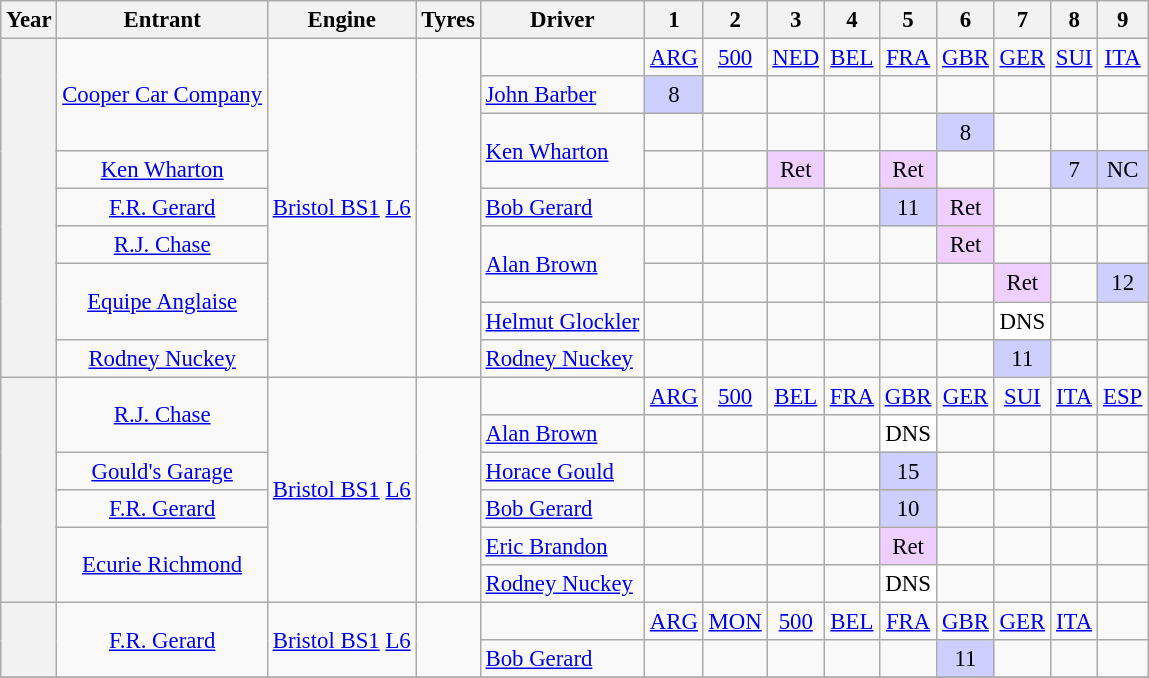<table class="wikitable" style="text-align:center; font-size:95%">
<tr>
<th>Year</th>
<th>Entrant</th>
<th>Engine</th>
<th>Tyres</th>
<th>Driver</th>
<th>1</th>
<th>2</th>
<th>3</th>
<th>4</th>
<th>5</th>
<th>6</th>
<th>7</th>
<th>8</th>
<th>9</th>
</tr>
<tr>
<th rowspan="9"></th>
<td rowspan="3"><a href='#'>Cooper Car Company</a></td>
<td rowspan="9"><a href='#'>Bristol BS1</a> <a href='#'>L6</a></td>
<td rowspan="9"></td>
<td></td>
<td><a href='#'>ARG</a></td>
<td><a href='#'>500</a></td>
<td><a href='#'>NED</a></td>
<td><a href='#'>BEL</a></td>
<td><a href='#'>FRA</a></td>
<td><a href='#'>GBR</a></td>
<td><a href='#'>GER</a></td>
<td><a href='#'>SUI</a></td>
<td><a href='#'>ITA</a></td>
</tr>
<tr>
<td align="left"><a href='#'>John Barber</a></td>
<td style="background-color:#CFCFFF">8</td>
<td></td>
<td></td>
<td></td>
<td></td>
<td></td>
<td></td>
<td></td>
<td></td>
</tr>
<tr>
<td rowspan=2 align="left"><a href='#'>Ken Wharton</a></td>
<td></td>
<td></td>
<td></td>
<td></td>
<td></td>
<td style="background-color:#CFCFFF">8</td>
<td></td>
<td></td>
<td></td>
</tr>
<tr>
<td><a href='#'>Ken Wharton</a></td>
<td></td>
<td></td>
<td style="background-color:#EFCFFF">Ret</td>
<td></td>
<td style="background-color:#EFCFFF">Ret</td>
<td></td>
<td></td>
<td style="background-color:#CFCFFF">7</td>
<td style="background-color:#CFCFFF">NC</td>
</tr>
<tr>
<td><a href='#'>F.R. Gerard</a></td>
<td align="left"><a href='#'>Bob Gerard</a></td>
<td></td>
<td></td>
<td></td>
<td></td>
<td style="background-color:#CFCFFF">11</td>
<td style="background-color:#EFCFFF">Ret</td>
<td></td>
<td></td>
<td></td>
</tr>
<tr>
<td><a href='#'>R.J. Chase</a></td>
<td rowspan = 2 align="left"><a href='#'>Alan Brown</a></td>
<td></td>
<td></td>
<td></td>
<td></td>
<td></td>
<td style="background-color:#EFCFFF">Ret</td>
<td></td>
<td></td>
<td></td>
</tr>
<tr>
<td rowspan=2><a href='#'>Equipe Anglaise</a></td>
<td></td>
<td></td>
<td></td>
<td></td>
<td></td>
<td></td>
<td style="background-color:#EFCFFF">Ret</td>
<td></td>
<td style="background-color:#CFCFFF">12</td>
</tr>
<tr>
<td align="left"><a href='#'>Helmut Glockler</a></td>
<td></td>
<td></td>
<td></td>
<td></td>
<td></td>
<td></td>
<td style="background-color:#FFFFFF">DNS</td>
<td></td>
<td></td>
</tr>
<tr>
<td><a href='#'>Rodney Nuckey</a></td>
<td align="left"><a href='#'>Rodney Nuckey</a></td>
<td></td>
<td></td>
<td></td>
<td></td>
<td></td>
<td></td>
<td style="background-color:#CFCFFF">11</td>
<td></td>
<td></td>
</tr>
<tr>
<th rowspan="6"></th>
<td rowspan="2"><a href='#'>R.J. Chase</a></td>
<td rowspan="6"><a href='#'>Bristol BS1</a> <a href='#'>L6</a></td>
<td rowspan="6"></td>
<td></td>
<td><a href='#'>ARG</a></td>
<td><a href='#'>500</a></td>
<td><a href='#'>BEL</a></td>
<td><a href='#'>FRA</a></td>
<td><a href='#'>GBR</a></td>
<td><a href='#'>GER</a></td>
<td><a href='#'>SUI</a></td>
<td><a href='#'>ITA</a></td>
<td><a href='#'>ESP</a></td>
</tr>
<tr>
<td align="left"><a href='#'>Alan Brown</a></td>
<td></td>
<td></td>
<td></td>
<td></td>
<td style="background-color:#FFFFFF">DNS</td>
<td></td>
<td></td>
<td></td>
<td></td>
</tr>
<tr>
<td><a href='#'>Gould's Garage</a></td>
<td align="left"><a href='#'>Horace Gould</a></td>
<td></td>
<td></td>
<td></td>
<td></td>
<td style="background-color:#CFCFFF">15</td>
<td></td>
<td></td>
<td></td>
<td></td>
</tr>
<tr>
<td><a href='#'>F.R. Gerard</a></td>
<td align="left"><a href='#'>Bob Gerard</a></td>
<td></td>
<td></td>
<td></td>
<td></td>
<td style="background-color:#CFCFFF">10</td>
<td></td>
<td></td>
<td></td>
<td></td>
</tr>
<tr>
<td rowspan=2><a href='#'>Ecurie Richmond</a></td>
<td align="left"><a href='#'>Eric Brandon</a></td>
<td></td>
<td></td>
<td></td>
<td></td>
<td style="background-color:#EFCFFF">Ret</td>
<td></td>
<td></td>
<td></td>
<td></td>
</tr>
<tr>
<td align="left"><a href='#'>Rodney Nuckey</a></td>
<td></td>
<td></td>
<td></td>
<td></td>
<td style="background-color:#FFFFFF">DNS</td>
<td></td>
<td></td>
<td></td>
<td></td>
</tr>
<tr>
<th rowspan="2"></th>
<td rowspan="2"><a href='#'>F.R. Gerard</a></td>
<td rowspan="2"><a href='#'>Bristol BS1</a> <a href='#'>L6</a></td>
<td rowspan="2"></td>
<td></td>
<td><a href='#'>ARG</a></td>
<td><a href='#'>MON</a></td>
<td><a href='#'>500</a></td>
<td><a href='#'>BEL</a></td>
<td><a href='#'>FRA</a></td>
<td><a href='#'>GBR</a></td>
<td><a href='#'>GER</a></td>
<td><a href='#'>ITA</a></td>
<td></td>
</tr>
<tr>
<td align="left"><a href='#'>Bob Gerard</a></td>
<td></td>
<td></td>
<td></td>
<td></td>
<td></td>
<td style="background-color:#CFCFFF">11</td>
<td></td>
<td></td>
<td></td>
</tr>
<tr>
</tr>
</table>
